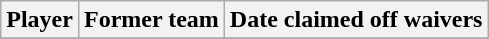<table class="wikitable">
<tr>
<th>Player</th>
<th>Former team</th>
<th>Date claimed off waivers</th>
</tr>
<tr>
</tr>
</table>
